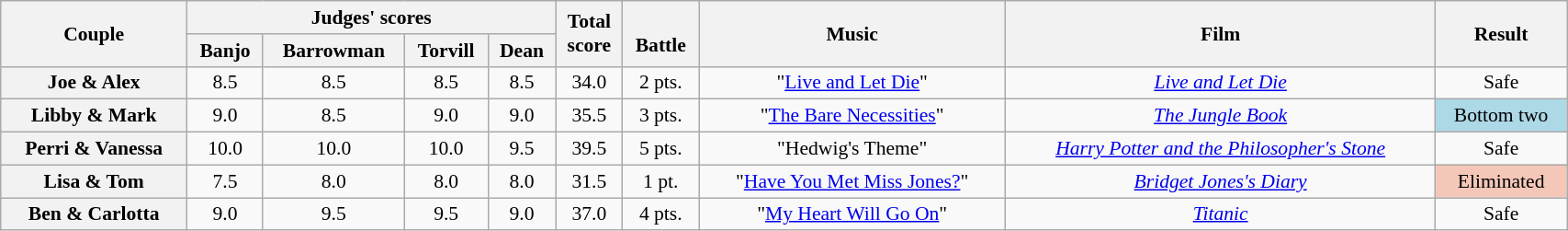<table class="wikitable sortable" style="text-align:center; font-size:90%; width:90%">
<tr>
<th scope="col" rowspan=2>Couple</th>
<th scope="col" colspan=4 class="unsortable">Judges' scores</th>
<th scope="col" rowspan=2>Total<br>score</th>
<th scope="col" rowspan="2"><br>Battle</th>
<th scope="col" rowspan=2 class="unsortable">Music</th>
<th scope="col" rowspan=2 class="unsortable">Film</th>
<th scope="col" rowspan=2 class="unsortable">Result</th>
</tr>
<tr>
<th class="unsortable">Banjo</th>
<th class="unsortable">Barrowman</th>
<th class="unsortable">Torvill</th>
<th class="unsortable">Dean</th>
</tr>
<tr>
<th scope="row">Joe & Alex</th>
<td>8.5</td>
<td>8.5</td>
<td>8.5</td>
<td>8.5</td>
<td>34.0</td>
<td>2 pts.</td>
<td>"<a href='#'>Live and Let Die</a>"</td>
<td><em><a href='#'>Live and Let Die</a></em></td>
<td>Safe</td>
</tr>
<tr>
<th scope="row">Libby & Mark</th>
<td>9.0</td>
<td>8.5</td>
<td>9.0</td>
<td>9.0</td>
<td>35.5</td>
<td>3 pts.</td>
<td>"<a href='#'>The Bare Necessities</a>"</td>
<td><em><a href='#'>The Jungle Book</a></em></td>
<td bgcolor="lightblue">Bottom two</td>
</tr>
<tr>
<th scope="row">Perri & Vanessa</th>
<td>10.0</td>
<td>10.0</td>
<td>10.0</td>
<td>9.5</td>
<td>39.5</td>
<td>5 pts.</td>
<td>"Hedwig's Theme"</td>
<td><em><a href='#'>Harry Potter and the Philosopher's Stone</a></em></td>
<td>Safe</td>
</tr>
<tr>
<th scope="row">Lisa & Tom</th>
<td>7.5</td>
<td>8.0</td>
<td>8.0</td>
<td>8.0</td>
<td>31.5</td>
<td>1 pt.</td>
<td>"<a href='#'>Have You Met Miss Jones?</a>"</td>
<td><em><a href='#'>Bridget Jones's Diary</a></em></td>
<td bgcolor="#f4c7b8">Eliminated</td>
</tr>
<tr>
<th scope="row">Ben & Carlotta</th>
<td>9.0</td>
<td>9.5</td>
<td>9.5</td>
<td>9.0</td>
<td>37.0</td>
<td>4 pts.</td>
<td>"<a href='#'>My Heart Will Go On</a>"</td>
<td><em><a href='#'>Titanic</a></em></td>
<td>Safe</td>
</tr>
</table>
